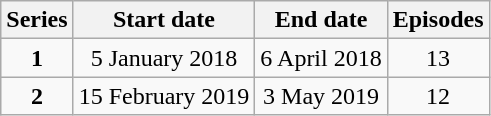<table class="wikitable" style="text-align:center;">
<tr>
<th>Series</th>
<th>Start date</th>
<th>End date</th>
<th>Episodes</th>
</tr>
<tr>
<td><strong>1</strong></td>
<td>5 January 2018</td>
<td>6 April 2018</td>
<td>13</td>
</tr>
<tr>
<td><strong>2</strong></td>
<td>15 February 2019</td>
<td>3 May 2019</td>
<td>12</td>
</tr>
</table>
